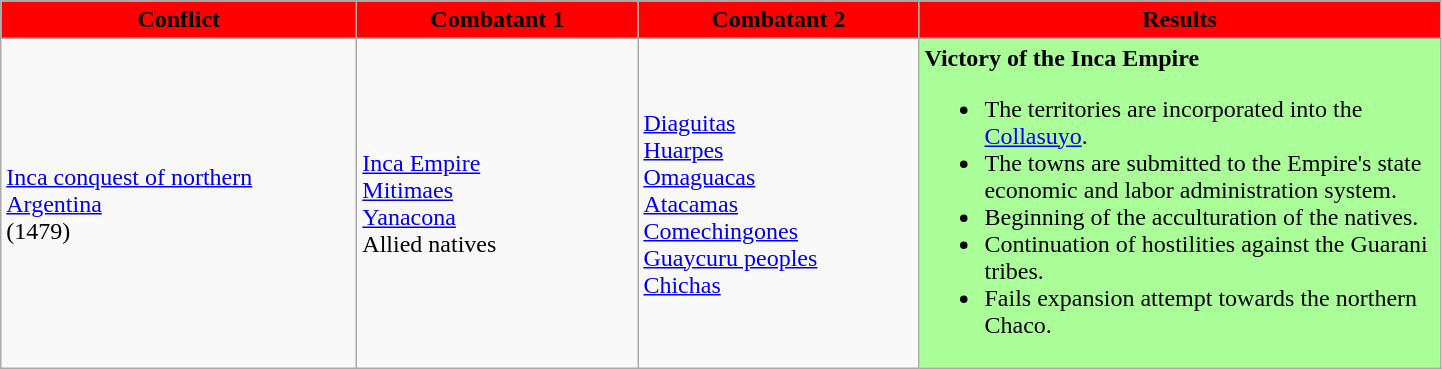<table class="wikitable">
<tr>
<th style="background-color:red;" rowspan="1" width=230px><span>Conflict</span></th>
<th style="background-color:red;" rowspan="1" width=180px><span>Combatant 1</span></th>
<th style="background-color:red;" rowspan="1" width=180px><span>Combatant 2</span></th>
<th style="background-color:red;" rowspan="1" width=340px><span>Results</span></th>
</tr>
<tr>
<td><a href='#'>Inca conquest of northern Argentina</a><br>(1479)</td>
<td> <a href='#'>Inca Empire</a><br> <a href='#'>Mitimaes</a><br> <a href='#'>Yanacona</a><br>Allied natives</td>
<td><a href='#'>Diaguitas</a><br><a href='#'>Huarpes</a><br><a href='#'>Omaguacas</a><br><a href='#'>Atacamas</a><br><a href='#'>Comechingones</a><br><a href='#'>Guaycuru peoples</a><br><a href='#'>Chichas</a></td>
<td style="background:#AF9"><strong>Victory of the Inca Empire</strong><br><ul><li>The territories are incorporated into the <a href='#'>Collasuyo</a>.</li><li>The towns are submitted to the Empire's state economic and labor administration system.</li><li>Beginning of the acculturation of the natives.</li><li>Continuation of hostilities against the Guarani tribes.</li><li>Fails expansion attempt towards the northern Chaco.</li></ul></td>
</tr>
</table>
